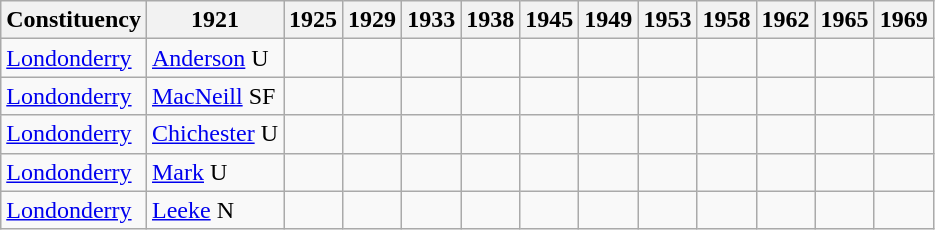<table class="wikitable">
<tr>
<th>Constituency</th>
<th>1921</th>
<th>1925</th>
<th>1929</th>
<th>1933</th>
<th>1938</th>
<th>1945</th>
<th>1949</th>
<th>1953</th>
<th>1958</th>
<th>1962</th>
<th>1965</th>
<th>1969</th>
</tr>
<tr>
<td><a href='#'>Londonderry</a></td>
<td><a href='#'>Anderson</a> U</td>
<td></td>
<td></td>
<td></td>
<td></td>
<td></td>
<td></td>
<td></td>
<td></td>
<td></td>
<td></td>
<td></td>
</tr>
<tr>
<td><a href='#'>Londonderry</a></td>
<td><a href='#'>MacNeill</a> SF</td>
<td></td>
<td></td>
<td></td>
<td></td>
<td></td>
<td></td>
<td></td>
<td></td>
<td></td>
<td></td>
<td></td>
</tr>
<tr>
<td><a href='#'>Londonderry</a></td>
<td><a href='#'>Chichester</a> U</td>
<td></td>
<td></td>
<td></td>
<td></td>
<td></td>
<td></td>
<td></td>
<td></td>
<td></td>
<td></td>
<td></td>
</tr>
<tr>
<td><a href='#'>Londonderry</a></td>
<td><a href='#'>Mark</a> U</td>
<td></td>
<td></td>
<td></td>
<td></td>
<td></td>
<td></td>
<td></td>
<td></td>
<td></td>
<td></td>
<td></td>
</tr>
<tr>
<td><a href='#'>Londonderry</a></td>
<td><a href='#'>Leeke</a> N</td>
<td></td>
<td></td>
<td></td>
<td></td>
<td></td>
<td></td>
<td></td>
<td></td>
<td></td>
<td></td>
<td></td>
</tr>
</table>
